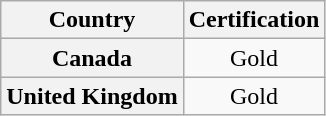<table class="wikitable plainrowheaders">
<tr>
<th scope="col">Country</th>
<th scope="col">Certification</th>
</tr>
<tr>
<th scope="row">Canada</th>
<td align=center>Gold</td>
</tr>
<tr>
<th scope="row">United Kingdom</th>
<td align=center>Gold</td>
</tr>
</table>
